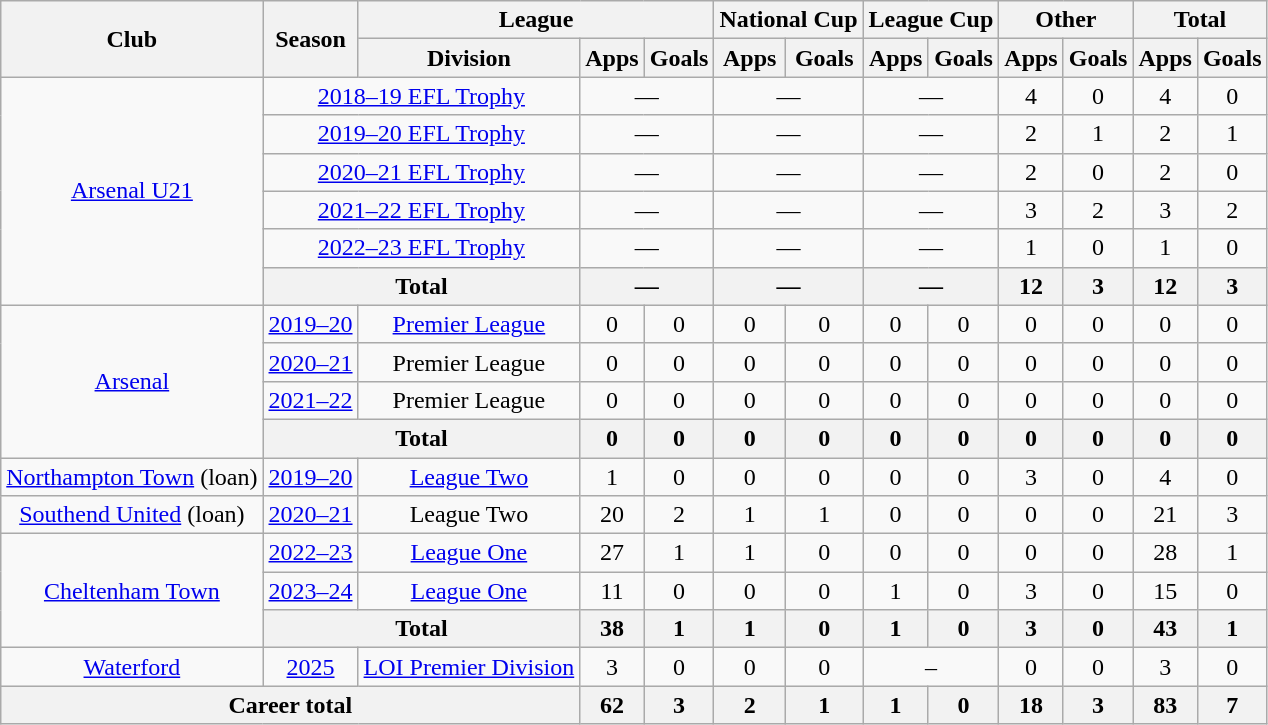<table class=wikitable style="text-align:center">
<tr>
<th rowspan=2>Club</th>
<th rowspan=2>Season</th>
<th colspan=3>League</th>
<th colspan=2>National Cup</th>
<th colspan=2>League Cup</th>
<th colspan=2>Other</th>
<th colspan=2>Total</th>
</tr>
<tr>
<th>Division</th>
<th>Apps</th>
<th>Goals</th>
<th>Apps</th>
<th>Goals</th>
<th>Apps</th>
<th>Goals</th>
<th>Apps</th>
<th>Goals</th>
<th>Apps</th>
<th>Goals</th>
</tr>
<tr>
<td rowspan="6"><a href='#'>Arsenal U21</a></td>
<td colspan="2"><a href='#'>2018–19 EFL Trophy</a></td>
<td colspan="2">—</td>
<td colspan="2">—</td>
<td colspan="2">—</td>
<td>4</td>
<td>0</td>
<td>4</td>
<td>0</td>
</tr>
<tr>
<td colspan="2"><a href='#'>2019–20 EFL Trophy</a></td>
<td colspan="2">—</td>
<td colspan="2">—</td>
<td colspan="2">—</td>
<td>2</td>
<td>1</td>
<td>2</td>
<td>1</td>
</tr>
<tr>
<td colspan="2"><a href='#'>2020–21 EFL Trophy</a></td>
<td colspan="2">—</td>
<td colspan="2">—</td>
<td colspan="2">—</td>
<td>2</td>
<td>0</td>
<td>2</td>
<td>0</td>
</tr>
<tr>
<td colspan="2"><a href='#'>2021–22 EFL Trophy</a></td>
<td colspan="2">—</td>
<td colspan="2">—</td>
<td colspan="2">—</td>
<td>3</td>
<td>2</td>
<td>3</td>
<td>2</td>
</tr>
<tr>
<td colspan="2"><a href='#'>2022–23 EFL Trophy</a></td>
<td colspan="2">—</td>
<td colspan="2">—</td>
<td colspan="2">—</td>
<td>1</td>
<td>0</td>
<td>1</td>
<td>0</td>
</tr>
<tr>
<th colspan=2>Total</th>
<th colspan="2">—</th>
<th colspan="2">—</th>
<th colspan="2">—</th>
<th>12</th>
<th>3</th>
<th>12</th>
<th>3</th>
</tr>
<tr>
<td rowspan="4"><a href='#'>Arsenal</a></td>
<td><a href='#'>2019–20</a></td>
<td><a href='#'>Premier League</a></td>
<td>0</td>
<td>0</td>
<td>0</td>
<td>0</td>
<td>0</td>
<td>0</td>
<td>0</td>
<td>0</td>
<td>0</td>
<td>0</td>
</tr>
<tr>
<td><a href='#'>2020–21</a></td>
<td>Premier League</td>
<td>0</td>
<td>0</td>
<td>0</td>
<td>0</td>
<td>0</td>
<td>0</td>
<td>0</td>
<td>0</td>
<td>0</td>
<td>0</td>
</tr>
<tr>
<td><a href='#'>2021–22</a></td>
<td>Premier League</td>
<td>0</td>
<td>0</td>
<td>0</td>
<td>0</td>
<td>0</td>
<td>0</td>
<td>0</td>
<td>0</td>
<td>0</td>
<td>0</td>
</tr>
<tr>
<th colspan=2>Total</th>
<th>0</th>
<th>0</th>
<th>0</th>
<th>0</th>
<th>0</th>
<th>0</th>
<th>0</th>
<th>0</th>
<th>0</th>
<th>0</th>
</tr>
<tr>
<td><a href='#'>Northampton Town</a> (loan)</td>
<td><a href='#'>2019–20</a></td>
<td><a href='#'>League Two</a></td>
<td>1</td>
<td>0</td>
<td>0</td>
<td>0</td>
<td>0</td>
<td>0</td>
<td>3</td>
<td>0</td>
<td>4</td>
<td>0</td>
</tr>
<tr>
<td><a href='#'>Southend United</a> (loan)</td>
<td><a href='#'>2020–21</a></td>
<td>League Two</td>
<td>20</td>
<td>2</td>
<td>1</td>
<td>1</td>
<td>0</td>
<td>0</td>
<td>0</td>
<td>0</td>
<td>21</td>
<td>3</td>
</tr>
<tr>
<td rowspan="3"><a href='#'>Cheltenham Town</a></td>
<td><a href='#'>2022–23</a></td>
<td><a href='#'>League One</a></td>
<td>27</td>
<td>1</td>
<td>1</td>
<td>0</td>
<td>0</td>
<td>0</td>
<td>0</td>
<td>0</td>
<td>28</td>
<td>1</td>
</tr>
<tr>
<td><a href='#'>2023–24</a></td>
<td><a href='#'>League One</a></td>
<td>11</td>
<td>0</td>
<td>0</td>
<td>0</td>
<td>1</td>
<td>0</td>
<td>3</td>
<td>0</td>
<td>15</td>
<td>0</td>
</tr>
<tr>
<th colspan=2>Total</th>
<th>38</th>
<th>1</th>
<th>1</th>
<th>0</th>
<th>1</th>
<th>0</th>
<th>3</th>
<th>0</th>
<th>43</th>
<th>1</th>
</tr>
<tr>
<td><a href='#'>Waterford</a></td>
<td><a href='#'>2025</a></td>
<td><a href='#'>LOI Premier Division</a></td>
<td>3</td>
<td>0</td>
<td>0</td>
<td>0</td>
<td colspan="2">–</td>
<td>0</td>
<td>0</td>
<td>3</td>
<td>0</td>
</tr>
<tr>
<th colspan=3>Career total</th>
<th>62</th>
<th>3</th>
<th>2</th>
<th>1</th>
<th>1</th>
<th>0</th>
<th>18</th>
<th>3</th>
<th>83</th>
<th>7</th>
</tr>
</table>
